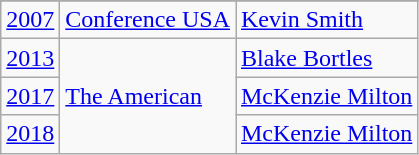<table class="wikitable">
<tr>
</tr>
<tr>
</tr>
<tr>
<td align=center><a href='#'>2007</a></td>
<td><a href='#'>Conference USA</a></td>
<td><a href='#'>Kevin Smith</a></td>
</tr>
<tr>
<td align=center><a href='#'>2013</a></td>
<td rowspan=3><a href='#'>The American</a></td>
<td><a href='#'>Blake Bortles</a></td>
</tr>
<tr>
<td align=center><a href='#'>2017</a></td>
<td><a href='#'>McKenzie Milton</a></td>
</tr>
<tr>
<td align=center><a href='#'>2018</a></td>
<td><a href='#'>McKenzie Milton</a></td>
</tr>
</table>
